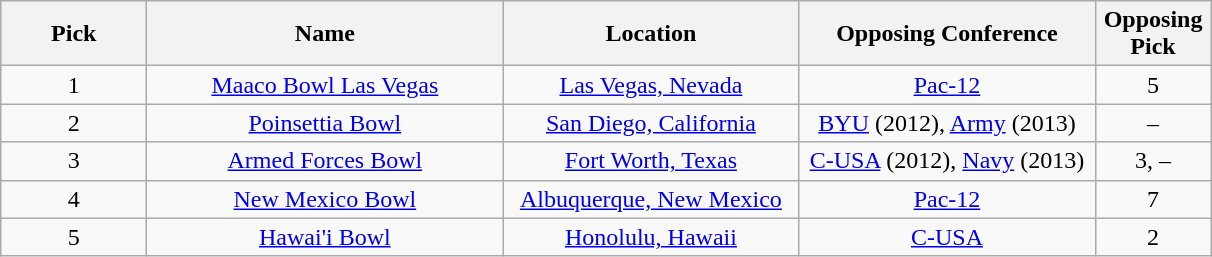<table class="wikitable sortable" style="text-align: center;">
<tr>
<th style="width:90px;">Pick</th>
<th style="width:230px;">Name</th>
<th style="width:190px;">Location</th>
<th style="width:190px;">Opposing Conference</th>
<th style="width:70px;">Opposing Pick</th>
</tr>
<tr>
<td>1</td>
<td><a href='#'>Maaco Bowl Las Vegas</a></td>
<td><a href='#'>Las Vegas, Nevada</a></td>
<td><a href='#'>Pac-12</a></td>
<td>5</td>
</tr>
<tr>
<td>2</td>
<td><a href='#'>Poinsettia Bowl</a></td>
<td><a href='#'>San Diego, California</a></td>
<td><a href='#'>BYU</a> (2012), <a href='#'>Army</a> (2013)</td>
<td>–</td>
</tr>
<tr>
<td>3</td>
<td><a href='#'>Armed Forces Bowl</a></td>
<td><a href='#'>Fort Worth, Texas</a></td>
<td><a href='#'>C-USA</a> (2012), <a href='#'>Navy</a> (2013)</td>
<td>3, –</td>
</tr>
<tr>
<td>4</td>
<td><a href='#'>New Mexico Bowl</a></td>
<td><a href='#'>Albuquerque, New Mexico</a></td>
<td><a href='#'>Pac-12</a></td>
<td>7</td>
</tr>
<tr>
<td>5</td>
<td><a href='#'>Hawai'i Bowl</a></td>
<td><a href='#'>Honolulu, Hawaii</a></td>
<td><a href='#'>C-USA</a></td>
<td>2</td>
</tr>
</table>
